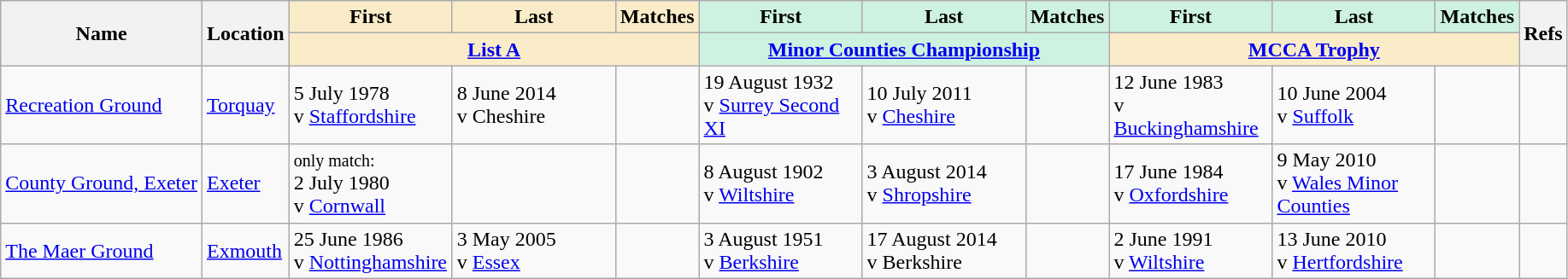<table class="wikitable sortable">
<tr>
<th rowspan="2">Name</th>
<th rowspan="2">Location</th>
<th width="120" class="unsortable" style="background:#faecc8">First</th>
<th width="120" class="unsortable" style="background:#faecc8">Last</th>
<th style="background:#faecc8">Matches</th>
<th width="120" class="unsortable" style="background:#cef2e0">First</th>
<th width="120" class="unsortable" style="background:#cef2e0">Last</th>
<th style="background:#cef2e0">Matches</th>
<th width="120" class="unsortable" style="background:#cef2e0">First</th>
<th width="120" class="unsortable" style="background:#cef2e0">Last</th>
<th style="background:#cef2e0">Matches</th>
<th rowspan="2" class="unsortable">Refs</th>
</tr>
<tr class="unsortable">
<th colspan="3" style="background:#faecc8"><a href='#'>List A</a></th>
<th colspan="3" style="background:#cef2e0"><a href='#'>Minor Counties Championship</a></th>
<th colspan="3" style="background:#faecc8"><a href='#'>MCCA Trophy</a></th>
</tr>
<tr>
<td><a href='#'>Recreation Ground</a><br></td>
<td><a href='#'>Torquay</a></td>
<td>5 July 1978<br>v <a href='#'>Staffordshire</a></td>
<td>8 June 2014<br>v Cheshire</td>
<td></td>
<td>19 August 1932<br>v <a href='#'>Surrey Second XI</a></td>
<td>10 July 2011<br>v <a href='#'>Cheshire</a></td>
<td></td>
<td>12 June 1983<br>v <a href='#'>Buckinghamshire</a></td>
<td>10 June 2004<br>v <a href='#'>Suffolk</a></td>
<td></td>
<td></td>
</tr>
<tr>
<td><a href='#'>County Ground, Exeter</a><br></td>
<td><a href='#'>Exeter</a></td>
<td><small>only match:</small><br>2 July 1980<br>v <a href='#'>Cornwall</a></td>
<td> </td>
<td></td>
<td>8 August 1902<br>v <a href='#'>Wiltshire</a></td>
<td>3 August 2014<br>v <a href='#'>Shropshire</a></td>
<td></td>
<td>17 June 1984<br>v <a href='#'>Oxfordshire</a></td>
<td>9 May 2010<br>v <a href='#'>Wales Minor Counties</a></td>
<td></td>
<td></td>
</tr>
<tr>
<td><a href='#'>The Maer Ground</a><br></td>
<td><a href='#'>Exmouth</a></td>
<td>25 June 1986<br>v <a href='#'>Nottinghamshire</a></td>
<td>3 May 2005<br>v <a href='#'>Essex</a></td>
<td></td>
<td>3 August 1951<br>v <a href='#'>Berkshire</a></td>
<td>17 August 2014<br>v Berkshire</td>
<td></td>
<td>2 June 1991<br>v <a href='#'>Wiltshire</a></td>
<td>13 June 2010<br>v <a href='#'>Hertfordshire</a></td>
<td></td>
<td></td>
</tr>
</table>
